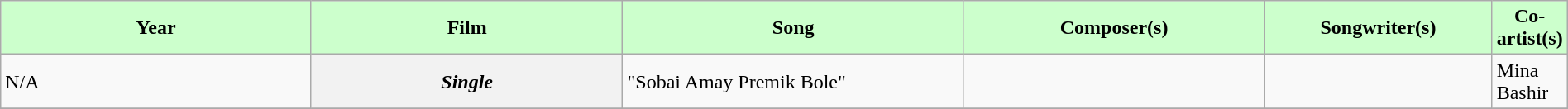<table class="wikitable plainrowheaders" width="100%" textcolor:#000;">
<tr style="background:#cfc; text-align:center;">
<td scope="col" width=21%><strong>Year</strong></td>
<td scope="col" width=21%><strong>Film</strong></td>
<td scope="col" width=23%><strong>Song</strong></td>
<td scope="col" width=20%><strong>Composer(s)</strong></td>
<td scope="col" width=20%><strong>Songwriter(s)</strong></td>
<td scope="col" width=21%><strong>Co-artist(s)</strong></td>
</tr>
<tr>
<td>N/A</td>
<th><em>Single</em></th>
<td>"Sobai Amay Premik Bole"</td>
<td></td>
<td></td>
<td>Mina Bashir</td>
</tr>
<tr>
</tr>
</table>
